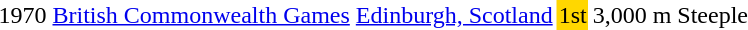<table>
<tr>
<td>1970</td>
<td><a href='#'>British Commonwealth Games</a></td>
<td><a href='#'>Edinburgh, Scotland</a></td>
<td bgcolor="gold">1st</td>
<td>3,000 m Steeple</td>
</tr>
</table>
